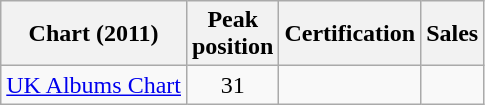<table class="wikitable sortable">
<tr>
<th align="left">Chart (2011)</th>
<th align="left">Peak<br>position</th>
<th align="left">Certification</th>
<th align="left">Sales</th>
</tr>
<tr>
<td align="left"><a href='#'>UK Albums Chart</a></td>
<td style="text-align:center;">31</td>
<td style="text-align:center;"></td>
<td style="text-align:center;"></td>
</tr>
</table>
